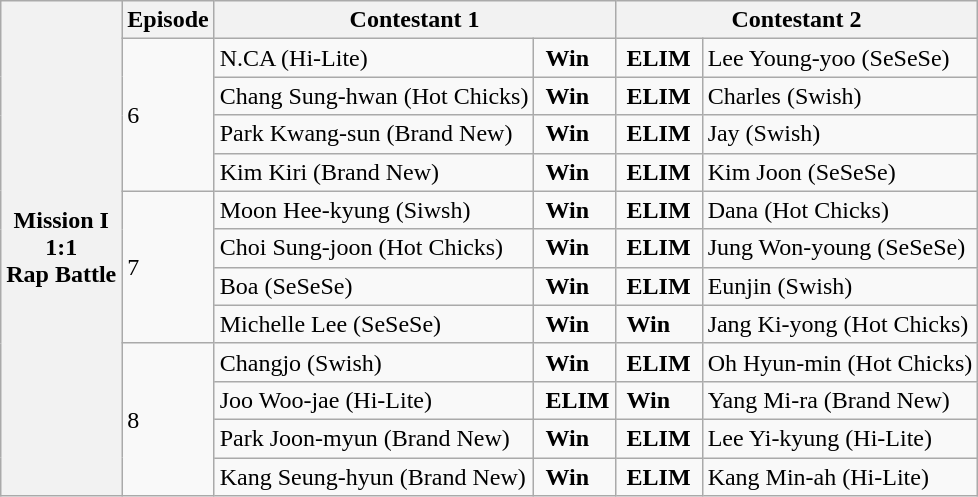<table class="wikitable">
<tr>
<th rowspan="13">Mission I<br>1:1<br>Rap Battle</th>
<th>Episode</th>
<th colspan="2">Contestant 1</th>
<th colspan="2">Contestant 2</th>
</tr>
<tr>
<td rowspan="4">6</td>
<td>N.CA (Hi-Lite)</td>
<td><span> <strong>Win</strong> </span></td>
<td><span> <strong>ELIM</strong> </span></td>
<td>Lee Young-yoo (SeSeSe)</td>
</tr>
<tr>
<td>Chang Sung-hwan (Hot Chicks)</td>
<td><span> <strong>Win</strong> </span></td>
<td><span> <strong>ELIM</strong> </span></td>
<td>Charles (Swish)</td>
</tr>
<tr>
<td>Park Kwang-sun (Brand New)</td>
<td><span> <strong>Win</strong> </span></td>
<td><span> <strong>ELIM</strong> </span></td>
<td>Jay (Swish)</td>
</tr>
<tr>
<td>Kim Kiri (Brand New)</td>
<td><span> <strong>Win</strong> </span></td>
<td><span> <strong>ELIM</strong> </span></td>
<td>Kim Joon (SeSeSe)</td>
</tr>
<tr>
<td rowspan="4">7</td>
<td>Moon Hee-kyung (Siwsh)</td>
<td><span> <strong>Win</strong> </span></td>
<td><span> <strong>ELIM</strong> </span></td>
<td>Dana (Hot Chicks)</td>
</tr>
<tr>
<td>Choi Sung-joon (Hot Chicks)</td>
<td><span> <strong>Win</strong> </span></td>
<td><span> <strong>ELIM</strong> </span></td>
<td>Jung Won-young (SeSeSe)</td>
</tr>
<tr>
<td>Boa (SeSeSe)</td>
<td><span> <strong>Win</strong> </span></td>
<td><span> <strong>ELIM</strong> </span></td>
<td>Eunjin (Swish)</td>
</tr>
<tr>
<td>Michelle Lee (SeSeSe)</td>
<td><span> <strong>Win</strong> </span></td>
<td><span> <strong>Win</strong> </span></td>
<td>Jang Ki-yong (Hot Chicks)</td>
</tr>
<tr>
<td rowspan="4">8</td>
<td>Changjo (Swish)</td>
<td><span> <strong>Win</strong> </span></td>
<td><span> <strong>ELIM</strong></span></td>
<td>Oh Hyun-min (Hot Chicks)</td>
</tr>
<tr>
<td>Joo Woo-jae (Hi-Lite)</td>
<td><span> <strong>ELIM</strong></span></td>
<td><span> <strong>Win</strong> </span></td>
<td>Yang Mi-ra (Brand New)</td>
</tr>
<tr>
<td>Park Joon-myun (Brand New)</td>
<td><span> <strong>Win</strong> </span></td>
<td><span> <strong>ELIM</strong></span></td>
<td>Lee Yi-kyung (Hi-Lite)</td>
</tr>
<tr>
<td>Kang Seung-hyun (Brand New)</td>
<td><span> <strong>Win</strong> </span></td>
<td><span> <strong>ELIM</strong></span></td>
<td>Kang Min-ah (Hi-Lite)</td>
</tr>
</table>
